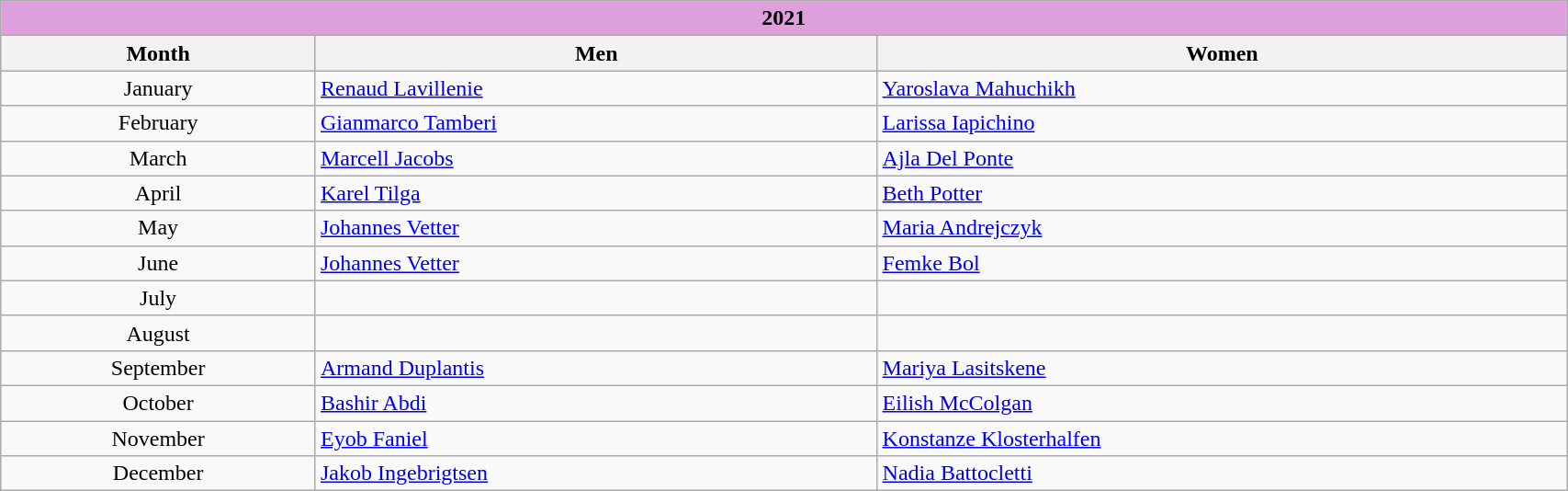<table class="wikitable" width=90% style="font-size:100%; text-align:left;">
<tr>
<td colspan=3 bgcolor=plum align=center><strong>2021</strong></td>
</tr>
<tr>
<th>Month</th>
<th>Men</th>
<th>Women</th>
</tr>
<tr>
<td align=center>January</td>
<td> <a href='#'>Renaud Lavillenie</a></td>
<td> <a href='#'>Yaroslava Mahuchikh</a></td>
</tr>
<tr>
<td align=center>February</td>
<td> <a href='#'>Gianmarco Tamberi</a></td>
<td> <a href='#'>Larissa Iapichino</a></td>
</tr>
<tr>
<td align=center>March</td>
<td> <a href='#'>Marcell Jacobs</a></td>
<td> <a href='#'>Ajla Del Ponte</a></td>
</tr>
<tr>
<td align=center>April</td>
<td> <a href='#'>Karel Tilga</a></td>
<td> <a href='#'>Beth Potter</a></td>
</tr>
<tr>
<td align=center>May</td>
<td> <a href='#'>Johannes Vetter</a></td>
<td> <a href='#'>Maria Andrejczyk</a></td>
</tr>
<tr>
<td align=center>June</td>
<td> <a href='#'>Johannes Vetter</a></td>
<td> <a href='#'>Femke Bol</a></td>
</tr>
<tr>
<td align=center>July</td>
<td></td>
<td></td>
</tr>
<tr>
<td align=center>August</td>
<td></td>
<td></td>
</tr>
<tr>
<td align=center>September</td>
<td> <a href='#'>Armand Duplantis</a></td>
<td> <a href='#'>Mariya Lasitskene</a></td>
</tr>
<tr>
<td align=center>October</td>
<td> <a href='#'>Bashir Abdi</a></td>
<td> <a href='#'>Eilish McColgan</a></td>
</tr>
<tr>
<td align=center>November</td>
<td> <a href='#'>Eyob Faniel</a></td>
<td> <a href='#'>Konstanze Klosterhalfen</a></td>
</tr>
<tr>
<td align=center>December</td>
<td> <a href='#'>Jakob Ingebrigtsen</a></td>
<td> <a href='#'>Nadia Battocletti</a></td>
</tr>
</table>
